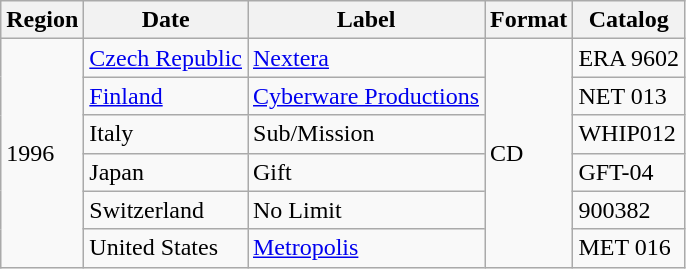<table class="wikitable">
<tr>
<th>Region</th>
<th>Date</th>
<th>Label</th>
<th>Format</th>
<th>Catalog</th>
</tr>
<tr>
<td rowspan="6">1996</td>
<td><a href='#'>Czech Republic</a></td>
<td><a href='#'>Nextera</a></td>
<td rowspan="6">CD</td>
<td>ERA 9602</td>
</tr>
<tr>
<td><a href='#'>Finland</a></td>
<td><a href='#'>Cyberware Productions</a></td>
<td>NET 013</td>
</tr>
<tr>
<td>Italy</td>
<td>Sub/Mission</td>
<td>WHIP012</td>
</tr>
<tr>
<td>Japan</td>
<td>Gift</td>
<td>GFT-04</td>
</tr>
<tr>
<td>Switzerland</td>
<td>No Limit</td>
<td>900382</td>
</tr>
<tr>
<td>United States</td>
<td><a href='#'>Metropolis</a></td>
<td>MET 016</td>
</tr>
</table>
